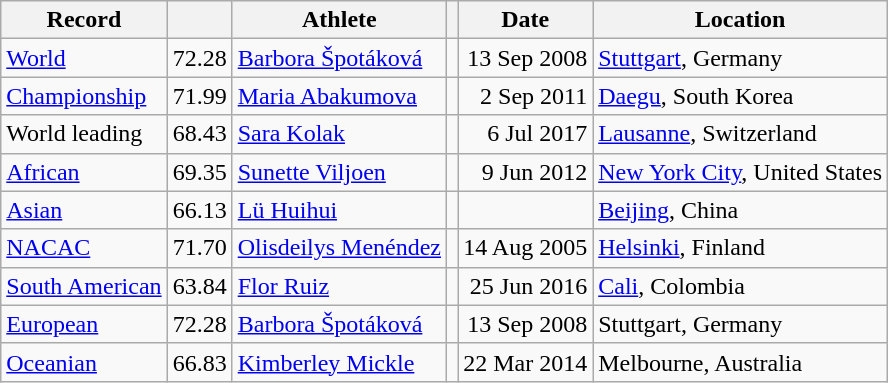<table class="wikitable">
<tr>
<th>Record</th>
<th></th>
<th>Athlete</th>
<th></th>
<th>Date</th>
<th>Location</th>
</tr>
<tr>
<td><a href='#'>World</a></td>
<td>72.28</td>
<td><a href='#'>Barbora Špotáková</a></td>
<td></td>
<td align=right>13 Sep 2008</td>
<td><a href='#'>Stuttgart</a>, Germany</td>
</tr>
<tr>
<td><a href='#'>Championship</a></td>
<td>71.99</td>
<td><a href='#'>Maria Abakumova</a></td>
<td></td>
<td align=right>2 Sep 2011</td>
<td><a href='#'>Daegu</a>, South Korea</td>
</tr>
<tr>
<td>World leading</td>
<td>68.43</td>
<td><a href='#'>Sara Kolak</a></td>
<td></td>
<td align=right>6 Jul 2017</td>
<td><a href='#'>Lausanne</a>, Switzerland</td>
</tr>
<tr>
<td><a href='#'>African</a></td>
<td>69.35</td>
<td><a href='#'>Sunette Viljoen</a></td>
<td></td>
<td align=right>9 Jun 2012</td>
<td><a href='#'>New York City</a>, United States</td>
</tr>
<tr>
<td><a href='#'>Asian</a></td>
<td>66.13</td>
<td><a href='#'>Lü Huihui</a></td>
<td></td>
<td align=right></td>
<td><a href='#'>Beijing</a>, China</td>
</tr>
<tr>
<td><a href='#'>NACAC</a></td>
<td>71.70</td>
<td><a href='#'>Olisdeilys Menéndez</a></td>
<td></td>
<td align=right>14 Aug 2005</td>
<td><a href='#'>Helsinki</a>, Finland</td>
</tr>
<tr>
<td><a href='#'>South American</a></td>
<td>63.84</td>
<td><a href='#'>Flor Ruiz</a></td>
<td></td>
<td align=right>25 Jun 2016</td>
<td><a href='#'>Cali</a>, Colombia</td>
</tr>
<tr>
<td><a href='#'>European</a></td>
<td>72.28</td>
<td><a href='#'>Barbora Špotáková</a></td>
<td></td>
<td align=right>13 Sep 2008</td>
<td>Stuttgart, Germany</td>
</tr>
<tr>
<td><a href='#'>Oceanian</a></td>
<td>66.83</td>
<td><a href='#'>Kimberley Mickle</a></td>
<td></td>
<td align=right>22 Mar 2014</td>
<td>Melbourne, Australia</td>
</tr>
</table>
